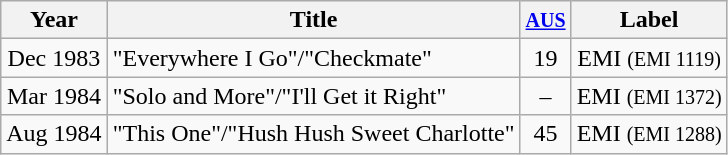<table class="wikitable">
<tr>
<th style="text-align: center;">Year</th>
<th style="text-align: center;">Title</th>
<th style="text-align: center;"><small><a href='#'>AUS</a></small><br></th>
<th style="text-align: center;">Label</th>
</tr>
<tr>
<td style="text-align: center;">Dec 1983</td>
<td>"Everywhere I Go"/"Checkmate"</td>
<td style="text-align: center;">19</td>
<td style="text-align: center;">EMI <small>(EMI 1119)</small></td>
</tr>
<tr>
<td style="text-align: center;">Mar 1984</td>
<td>"Solo and More"/"I'll Get it Right"</td>
<td style="text-align: center;">–</td>
<td style="text-align: center;">EMI <small>(EMI 1372)</small></td>
</tr>
<tr>
<td style="text-align: center;">Aug 1984</td>
<td>"This One"/"Hush Hush Sweet Charlotte"</td>
<td style="text-align: center;">45</td>
<td style="text-align: center;">EMI <small>(EMI 1288)</small></td>
</tr>
</table>
